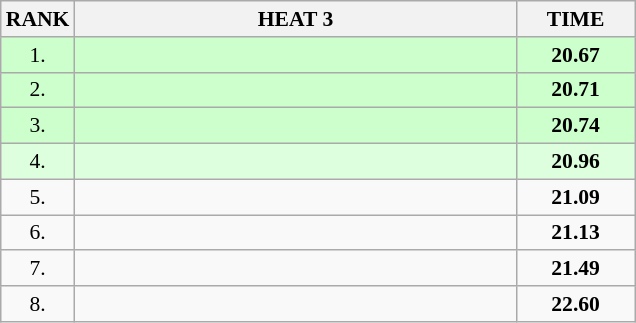<table class="wikitable" style="border-collapse: collapse; font-size: 90%;">
<tr>
<th>RANK</th>
<th style="width: 20em">HEAT 3</th>
<th style="width: 5em">TIME</th>
</tr>
<tr style="background:#ccffcc;">
<td align="center">1.</td>
<td></td>
<td align="center"><strong>20.67</strong></td>
</tr>
<tr style="background:#ccffcc;">
<td align="center">2.</td>
<td></td>
<td align="center"><strong>20.71</strong></td>
</tr>
<tr style="background:#ccffcc;">
<td align="center">3.</td>
<td></td>
<td align="center"><strong>20.74</strong></td>
</tr>
<tr style="background:#ddffdd;">
<td align="center">4.</td>
<td></td>
<td align="center"><strong>20.96</strong></td>
</tr>
<tr>
<td align="center">5.</td>
<td></td>
<td align="center"><strong>21.09</strong></td>
</tr>
<tr>
<td align="center">6.</td>
<td></td>
<td align="center"><strong>21.13</strong></td>
</tr>
<tr>
<td align="center">7.</td>
<td></td>
<td align="center"><strong>21.49</strong></td>
</tr>
<tr>
<td align="center">8.</td>
<td></td>
<td align="center"><strong>22.60</strong></td>
</tr>
</table>
